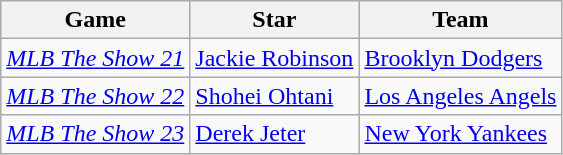<table class="wikitable">
<tr>
<th>Game</th>
<th>Star</th>
<th>Team</th>
</tr>
<tr>
<td><em><a href='#'>MLB The Show 21</a></em></td>
<td><a href='#'>Jackie Robinson</a></td>
<td><a href='#'>Brooklyn Dodgers</a></td>
</tr>
<tr>
<td><em><a href='#'>MLB The Show 22</a></em></td>
<td><a href='#'>Shohei Ohtani</a></td>
<td><a href='#'>Los Angeles Angels</a></td>
</tr>
<tr>
<td><em><a href='#'>MLB The Show 23</a></em></td>
<td><a href='#'>Derek Jeter</a></td>
<td><a href='#'>New York Yankees</a></td>
</tr>
</table>
